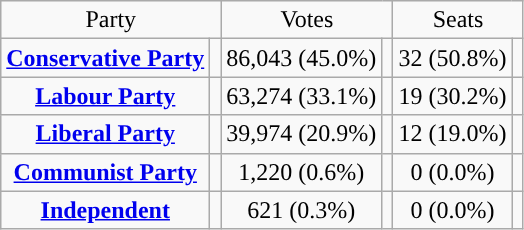<table class=wikitable style="text-align:center;">
<tr>
<td colspan=2>Party</td>
<td colspan=2>Votes</td>
<td colspan=2>Seats</td>
</tr>
<tr>
<td><strong><a href='#'>Conservative Party</a></strong></td>
<td style="background:"></td>
<td>86,043 (45.0%)</td>
<td></td>
<td>32 (50.8%)</td>
<td></td>
</tr>
<tr>
<td><strong><a href='#'>Labour Party</a></strong></td>
<td style="background:"></td>
<td>63,274 (33.1%)</td>
<td></td>
<td>19 (30.2%)</td>
<td></td>
</tr>
<tr>
<td><strong><a href='#'>Liberal Party</a></strong></td>
<td style="background:"></td>
<td>39,974 (20.9%)</td>
<td></td>
<td>12 (19.0%)</td>
<td></td>
</tr>
<tr>
<td><strong><a href='#'>Communist Party</a></strong></td>
<td style="background:"></td>
<td>1,220 (0.6%)</td>
<td></td>
<td>0  (0.0%)</td>
<td></td>
</tr>
<tr>
<td><strong><a href='#'>Independent</a></strong></td>
<td style="background:"></td>
<td>621 (0.3%)</td>
<td></td>
<td>0 (0.0%)</td>
<td></td>
</tr>
</table>
